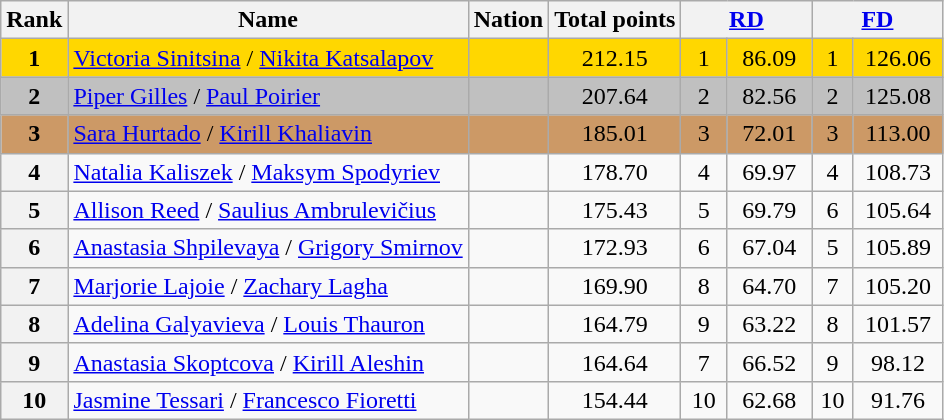<table class="wikitable sortable">
<tr>
<th>Rank</th>
<th>Name</th>
<th>Nation</th>
<th>Total points</th>
<th colspan="2" width="80px"><a href='#'>RD</a></th>
<th colspan="2" width="80px"><a href='#'>FD</a></th>
</tr>
<tr bgcolor="gold">
<td align="center"><strong>1</strong></td>
<td><a href='#'>Victoria Sinitsina</a> / <a href='#'>Nikita Katsalapov</a></td>
<td></td>
<td align="center">212.15</td>
<td align="center">1</td>
<td align="center">86.09</td>
<td align="center">1</td>
<td align="center">126.06</td>
</tr>
<tr bgcolor="silver">
<td align="center"><strong>2</strong></td>
<td><a href='#'>Piper Gilles</a> / <a href='#'>Paul Poirier</a></td>
<td></td>
<td align="center">207.64</td>
<td align="center">2</td>
<td align="center">82.56</td>
<td align="center">2</td>
<td align="center">125.08</td>
</tr>
<tr bgcolor="cc9966">
<td align="center"><strong>3</strong></td>
<td><a href='#'>Sara Hurtado</a> / <a href='#'>Kirill Khaliavin</a></td>
<td></td>
<td align="center">185.01</td>
<td align="center">3</td>
<td align="center">72.01</td>
<td align="center">3</td>
<td align="center">113.00</td>
</tr>
<tr>
<th>4</th>
<td><a href='#'>Natalia Kaliszek</a> / <a href='#'>Maksym Spodyriev</a></td>
<td></td>
<td align="center">178.70</td>
<td align="center">4</td>
<td align="center">69.97</td>
<td align="center">4</td>
<td align="center">108.73</td>
</tr>
<tr>
<th>5</th>
<td><a href='#'>Allison Reed</a> / <a href='#'>Saulius Ambrulevičius</a></td>
<td></td>
<td align="center">175.43</td>
<td align="center">5</td>
<td align="center">69.79</td>
<td align="center">6</td>
<td align="center">105.64</td>
</tr>
<tr>
<th>6</th>
<td><a href='#'>Anastasia Shpilevaya</a> / <a href='#'>Grigory Smirnov</a></td>
<td></td>
<td align="center">172.93</td>
<td align="center">6</td>
<td align="center">67.04</td>
<td align="center">5</td>
<td align="center">105.89</td>
</tr>
<tr>
<th>7</th>
<td><a href='#'>Marjorie Lajoie</a> / <a href='#'>Zachary Lagha</a></td>
<td></td>
<td align="center">169.90</td>
<td align="center">8</td>
<td align="center">64.70</td>
<td align="center">7</td>
<td align="center">105.20</td>
</tr>
<tr>
<th>8</th>
<td><a href='#'>Adelina Galyavieva</a> / <a href='#'>Louis Thauron</a></td>
<td></td>
<td align="center">164.79</td>
<td align="center">9</td>
<td align="center">63.22</td>
<td align="center">8</td>
<td align="center">101.57</td>
</tr>
<tr>
<th>9</th>
<td><a href='#'>Anastasia Skoptcova</a> / <a href='#'>Kirill Aleshin</a></td>
<td></td>
<td align="center">164.64</td>
<td align="center">7</td>
<td align="center">66.52</td>
<td align="center">9</td>
<td align="center">98.12</td>
</tr>
<tr>
<th>10</th>
<td><a href='#'>Jasmine Tessari</a> / <a href='#'>Francesco Fioretti</a></td>
<td></td>
<td align="center">154.44</td>
<td align="center">10</td>
<td align="center">62.68</td>
<td align="center">10</td>
<td align="center">91.76</td>
</tr>
</table>
